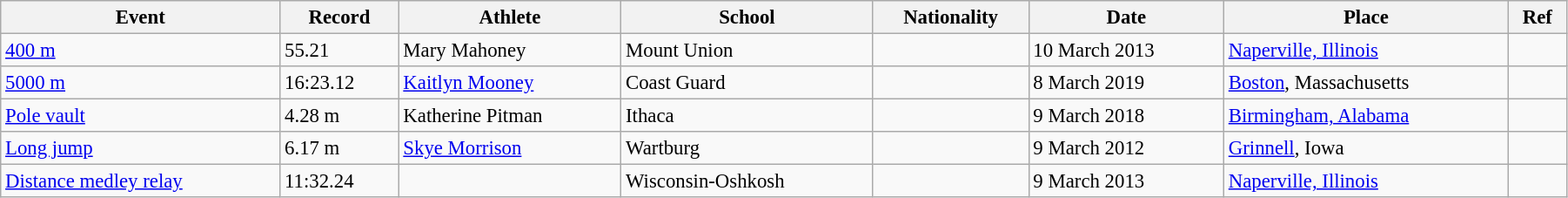<table class="wikitable" style="font-size:95%; width: 95%;">
<tr>
<th>Event</th>
<th>Record</th>
<th>Athlete</th>
<th>School</th>
<th>Nationality</th>
<th>Date</th>
<th>Place</th>
<th>Ref</th>
</tr>
<tr>
<td><a href='#'>400 m</a></td>
<td>55.21</td>
<td>Mary Mahoney</td>
<td>Mount Union</td>
<td></td>
<td>10 March 2013</td>
<td><a href='#'>Naperville, Illinois</a></td>
<td></td>
</tr>
<tr>
<td><a href='#'>5000 m</a></td>
<td>16:23.12</td>
<td><a href='#'>Kaitlyn Mooney</a></td>
<td>Coast Guard</td>
<td></td>
<td>8 March 2019</td>
<td><a href='#'>Boston</a>, Massachusetts</td>
<td></td>
</tr>
<tr>
<td><a href='#'>Pole vault</a></td>
<td>4.28 m</td>
<td>Katherine Pitman</td>
<td>Ithaca</td>
<td></td>
<td>9 March 2018</td>
<td><a href='#'>Birmingham, Alabama</a></td>
<td></td>
</tr>
<tr>
<td><a href='#'>Long jump</a></td>
<td>6.17 m</td>
<td><a href='#'>Skye Morrison</a></td>
<td>Wartburg</td>
<td></td>
<td>9 March 2012</td>
<td><a href='#'>Grinnell</a>, Iowa</td>
<td></td>
</tr>
<tr>
<td><a href='#'>Distance medley relay</a></td>
<td>11:32.24</td>
<td></td>
<td>Wisconsin-Oshkosh</td>
<td></td>
<td>9 March 2013</td>
<td><a href='#'>Naperville, Illinois</a></td>
<td></td>
</tr>
</table>
